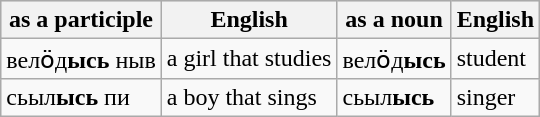<table class="wikitable">
<tr style="background:#dfdfdf;" |>
<th>as a participle</th>
<th>English</th>
<th>as a noun</th>
<th>English</th>
</tr>
<tr>
<td>велӧд<strong>ысь</strong> ныв</td>
<td>a girl that studies</td>
<td>велӧд<strong>ысь</strong></td>
<td>student</td>
</tr>
<tr>
<td>сьыл<strong>ысь</strong> пи</td>
<td>a boy that sings</td>
<td>сьыл<strong>ысь</strong></td>
<td>singer</td>
</tr>
</table>
